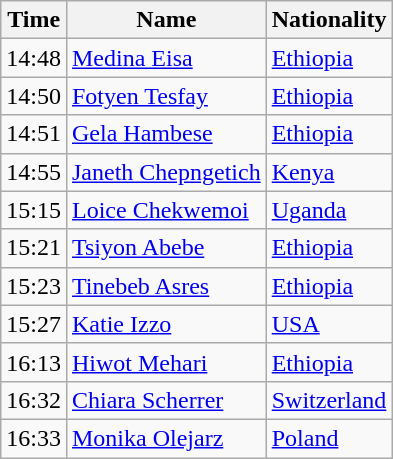<table class="wikitable mw-collapsible mw-collapsed">
<tr>
<th>Time</th>
<th>Name</th>
<th>Nationality</th>
</tr>
<tr>
<td>14:48</td>
<td><a href='#'>Medina Eisa</a></td>
<td><a href='#'>Ethiopia</a></td>
</tr>
<tr>
<td>14:50</td>
<td><a href='#'>Fotyen Tesfay</a></td>
<td><a href='#'>Ethiopia</a></td>
</tr>
<tr>
<td>14:51</td>
<td><a href='#'>Gela Hambese</a></td>
<td><a href='#'>Ethiopia</a></td>
</tr>
<tr>
<td>14:55</td>
<td><a href='#'>Janeth Chepngetich</a></td>
<td><a href='#'>Kenya</a></td>
</tr>
<tr>
<td>15:15</td>
<td><a href='#'>Loice Chekwemoi</a></td>
<td><a href='#'>Uganda</a></td>
</tr>
<tr>
<td>15:21</td>
<td><a href='#'>Tsiyon Abebe</a></td>
<td><a href='#'>Ethiopia</a></td>
</tr>
<tr>
<td>15:23</td>
<td><a href='#'>Tinebeb Asres</a></td>
<td><a href='#'>Ethiopia</a></td>
</tr>
<tr>
<td>15:27</td>
<td><a href='#'>Katie Izzo</a></td>
<td><a href='#'>USA</a></td>
</tr>
<tr>
<td>16:13</td>
<td><a href='#'>Hiwot Mehari</a></td>
<td><a href='#'>Ethiopia</a></td>
</tr>
<tr>
<td>16:32</td>
<td><a href='#'>Chiara Scherrer</a></td>
<td><a href='#'>Switzerland</a></td>
</tr>
<tr>
<td>16:33</td>
<td><a href='#'>Monika Olejarz</a></td>
<td><a href='#'>Poland</a></td>
</tr>
</table>
